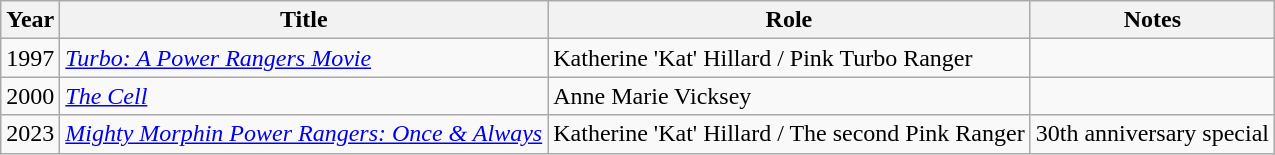<table class = "wikitable sortable">
<tr>
<th>Year</th>
<th>Title</th>
<th>Role</th>
<th class = "unsortable">Notes</th>
</tr>
<tr>
<td>1997</td>
<td><em><a href='#'>Turbo: A Power Rangers Movie</a></em></td>
<td>Katherine 'Kat' Hillard / Pink Turbo Ranger</td>
<td></td>
</tr>
<tr>
<td>2000</td>
<td><em><a href='#'>The Cell</a></em></td>
<td>Anne Marie Vicksey</td>
<td></td>
</tr>
<tr>
<td>2023</td>
<td><em><a href='#'>Mighty Morphin Power Rangers: Once & Always</a></em></td>
<td>Katherine 'Kat' Hillard / The second Pink Ranger</td>
<td>30th anniversary special</td>
</tr>
</table>
